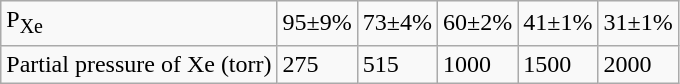<table class="wikitable">
<tr>
<td>P<sub>Xe</sub></td>
<td>95±9%</td>
<td>73±4%</td>
<td>60±2%</td>
<td>41±1%</td>
<td>31±1%</td>
</tr>
<tr>
<td>Partial pressure of Xe (torr)</td>
<td>275</td>
<td>515</td>
<td>1000</td>
<td>1500</td>
<td>2000</td>
</tr>
</table>
